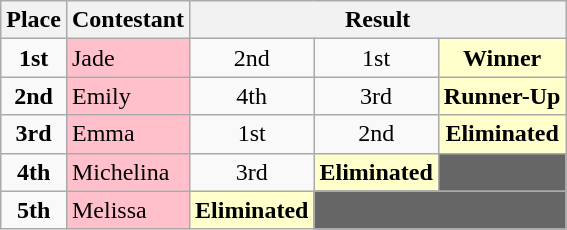<table class="wikitable">
<tr>
<th>Place</th>
<th>Contestant</th>
<th colspan="14" align="center">Result</th>
</tr>
<tr>
<td align="center"><strong>1st</strong></td>
<td bgcolor="pink">Jade</td>
<td align="center">2nd</td>
<td align="center">1st</td>
<td bgcolor="FFFFCC" align="center"><strong>Winner</strong></td>
</tr>
<tr>
<td align="center"><strong>2nd</strong></td>
<td bgcolor="pink">Emily</td>
<td align="center">4th</td>
<td align="center">3rd</td>
<td bgcolor="FFFFCC" align="center"><strong>Runner-Up</strong></td>
</tr>
<tr>
<td align="center"><strong>3rd</strong></td>
<td bgcolor="pink">Emma</td>
<td align="center">1st</td>
<td align="center">2nd</td>
<td bgcolor="FFFFCC" align="center"><strong>Eliminated</strong></td>
</tr>
<tr>
<td align="center"><strong>4th</strong></td>
<td bgcolor="pink">Michelina</td>
<td align="center">3rd</td>
<td bgcolor="FFFFCC" align="center"><strong>Eliminated</strong></td>
<td colspan="1" bgcolor="666666"></td>
</tr>
<tr>
<td align="center"><strong>5th</strong></td>
<td bgcolor="pink">Melissa</td>
<td bgcolor="FFFFCC" align="center"><strong>Eliminated</strong></td>
<td colspan="2" bgcolor="666666"></td>
</tr>
</table>
